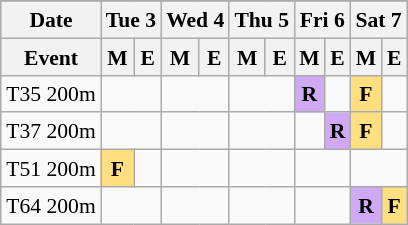<table class="wikitable" style="margin:0.5em auto; font-size:90%; line-height:1.25em;">
<tr align="center">
</tr>
<tr>
<th>Date</th>
<th colspan="2">Tue 3</th>
<th colspan="2">Wed 4</th>
<th colspan="2">Thu 5</th>
<th colspan="2">Fri 6</th>
<th colspan="2">Sat 7</th>
</tr>
<tr>
<th>Event</th>
<th>M</th>
<th>E</th>
<th>M</th>
<th>E</th>
<th>M</th>
<th>E</th>
<th>M</th>
<th>E</th>
<th>M</th>
<th>E</th>
</tr>
<tr align="center">
<td align="left">T35 200m</td>
<td colspan="2"></td>
<td colspan="2"></td>
<td colspan="2"></td>
<td bgcolor="#D0A9F5"><strong>R</strong></td>
<td></td>
<td bgcolor="#FFDF80"><strong>F</strong></td>
<td></td>
</tr>
<tr align="center">
<td align="left">T37 200m</td>
<td colspan="2"></td>
<td colspan="2"></td>
<td colspan="2"></td>
<td></td>
<td bgcolor="#D0A9F5"><strong>R</strong></td>
<td bgcolor="#FFDF80"><strong>F</strong></td>
<td></td>
</tr>
<tr align="center">
<td align="left">T51 200m</td>
<td bgcolor="#FFDF80"><strong>F</strong></td>
<td></td>
<td colspan="2"></td>
<td colspan="2"></td>
<td colspan="2"></td>
<td colspan="2"></td>
</tr>
<tr align="center">
<td align="left">T64 200m</td>
<td colspan="2"></td>
<td colspan="2"></td>
<td colspan="2"></td>
<td colspan="2"></td>
<td bgcolor="#D0A9F5"><strong>R</strong></td>
<td bgcolor="#FFDF80"><strong>F</strong></td>
</tr>
</table>
